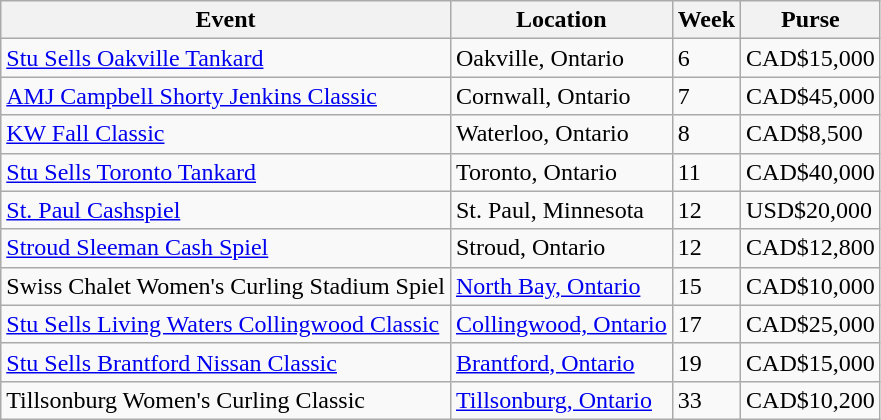<table class="wikitable">
<tr>
<th scope="col">Event</th>
<th scope="col">Location</th>
<th scope="col">Week</th>
<th scope="col">Purse</th>
</tr>
<tr>
<td><a href='#'>Stu Sells Oakville Tankard</a></td>
<td>Oakville, Ontario</td>
<td>6</td>
<td>CAD$15,000</td>
</tr>
<tr>
<td><a href='#'>AMJ Campbell Shorty Jenkins Classic</a></td>
<td>Cornwall, Ontario</td>
<td>7</td>
<td>CAD$45,000</td>
</tr>
<tr>
<td><a href='#'>KW Fall Classic</a></td>
<td>Waterloo, Ontario</td>
<td>8</td>
<td>CAD$8,500</td>
</tr>
<tr>
<td><a href='#'>Stu Sells Toronto Tankard</a></td>
<td>Toronto, Ontario</td>
<td>11</td>
<td>CAD$40,000</td>
</tr>
<tr>
<td><a href='#'>St. Paul Cashspiel</a></td>
<td>St. Paul, Minnesota</td>
<td>12</td>
<td>USD$20,000</td>
</tr>
<tr>
<td><a href='#'>Stroud Sleeman Cash Spiel</a></td>
<td>Stroud, Ontario</td>
<td>12</td>
<td>CAD$12,800</td>
</tr>
<tr>
<td>Swiss Chalet Women's Curling Stadium Spiel</td>
<td><a href='#'>North Bay, Ontario</a></td>
<td>15</td>
<td>CAD$10,000</td>
</tr>
<tr>
<td><a href='#'>Stu Sells Living Waters Collingwood Classic</a></td>
<td><a href='#'>Collingwood, Ontario</a></td>
<td>17</td>
<td>CAD$25,000</td>
</tr>
<tr>
<td><a href='#'>Stu Sells Brantford Nissan Classic</a></td>
<td><a href='#'>Brantford, Ontario</a></td>
<td>19</td>
<td>CAD$15,000</td>
</tr>
<tr>
<td>Tillsonburg Women's Curling Classic</td>
<td><a href='#'>Tillsonburg, Ontario</a></td>
<td>33</td>
<td>CAD$10,200</td>
</tr>
</table>
